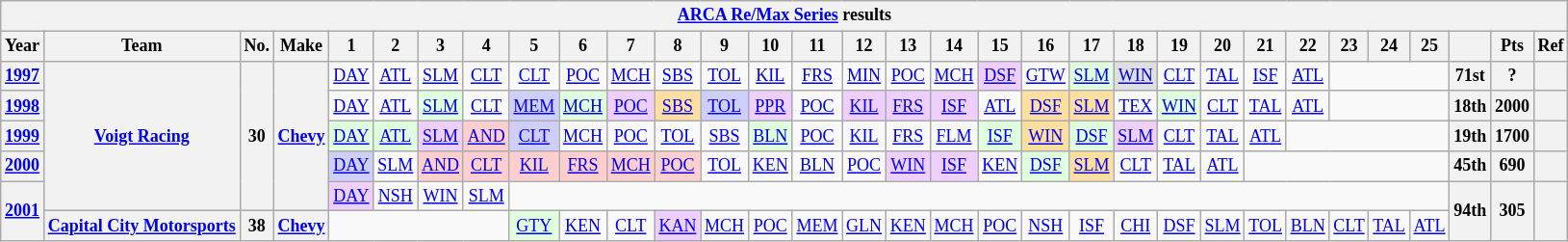<table class="wikitable" style="text-align:center; font-size:75%">
<tr>
<th colspan=32><a href='#'>ARCA Re/Max Series</a> results</th>
</tr>
<tr>
<th>Year</th>
<th>Team</th>
<th>No.</th>
<th>Make</th>
<th>1</th>
<th>2</th>
<th>3</th>
<th>4</th>
<th>5</th>
<th>6</th>
<th>7</th>
<th>8</th>
<th>9</th>
<th>10</th>
<th>11</th>
<th>12</th>
<th>13</th>
<th>14</th>
<th>15</th>
<th>16</th>
<th>17</th>
<th>18</th>
<th>19</th>
<th>20</th>
<th>21</th>
<th>22</th>
<th>23</th>
<th>24</th>
<th>25</th>
<th></th>
<th>Pts</th>
<th>Ref</th>
</tr>
<tr>
<th><a href='#'>1997</a></th>
<th rowspan=5><a href='#'>Voigt Racing</a></th>
<th rowspan=5>30</th>
<th rowspan=5><a href='#'>Chevy</a></th>
<td><a href='#'>DAY</a></td>
<td><a href='#'>ATL</a></td>
<td><a href='#'>SLM</a></td>
<td><a href='#'>CLT</a></td>
<td><a href='#'>CLT</a></td>
<td><a href='#'>POC</a></td>
<td><a href='#'>MCH</a></td>
<td><a href='#'>SBS</a></td>
<td><a href='#'>TOL</a></td>
<td><a href='#'>KIL</a></td>
<td><a href='#'>FRS</a></td>
<td><a href='#'>MIN</a></td>
<td><a href='#'>POC</a></td>
<td><a href='#'>MCH</a></td>
<td style="background:#EFCFFF;"><a href='#'>DSF</a><br></td>
<td><a href='#'>GTW</a></td>
<td style="background:#DFFFDF;"><a href='#'>SLM</a><br></td>
<td style="background:#DFDFDF;"><a href='#'>WIN</a><br></td>
<td><a href='#'>CLT</a></td>
<td><a href='#'>TAL</a></td>
<td><a href='#'>ISF</a></td>
<td><a href='#'>ATL</a></td>
<td colspan=3></td>
<th>71st</th>
<th>?</th>
<th></th>
</tr>
<tr>
<th><a href='#'>1998</a></th>
<td><a href='#'>DAY</a></td>
<td><a href='#'>ATL</a></td>
<td style="background:#DFFFDF;"><a href='#'>SLM</a><br></td>
<td><a href='#'>CLT</a></td>
<td style="background:#CFCFFF;"><a href='#'>MEM</a><br></td>
<td style="background:#DFFFDF;"><a href='#'>MCH</a><br></td>
<td style="background:#EFCFFF;"><a href='#'>POC</a><br></td>
<td style="background:#FFDF9F;"><a href='#'>SBS</a><br></td>
<td style="background:#CFCFFF;"><a href='#'>TOL</a><br></td>
<td style="background:#EFCFFF;"><a href='#'>PPR</a><br></td>
<td><a href='#'>POC</a></td>
<td style="background:#EFCFFF;"><a href='#'>KIL</a><br></td>
<td style="background:#EFCFFF;"><a href='#'>FRS</a><br></td>
<td style="background:#EFCFFF;"><a href='#'>ISF</a><br></td>
<td><a href='#'>ATL</a></td>
<td style="background:#FFDF9F;"><a href='#'>DSF</a><br></td>
<td style="background:#FFDF9F;"><a href='#'>SLM</a><br></td>
<td><a href='#'>TEX</a></td>
<td style="background:#DFFFDF;"><a href='#'>WIN</a><br></td>
<td><a href='#'>CLT</a></td>
<td><a href='#'>TAL</a></td>
<td><a href='#'>ATL</a></td>
<td colspan=3></td>
<th>18th</th>
<th>2000</th>
<th></th>
</tr>
<tr>
<th><a href='#'>1999</a></th>
<td style="background:#DFFFDF;"><a href='#'>DAY</a><br></td>
<td style="background:#DFFFDF;"><a href='#'>ATL</a><br></td>
<td style="background:#EFCFFF;"><a href='#'>SLM</a><br></td>
<td style="background:#FFCFCF;"><a href='#'>AND</a><br></td>
<td style="background:#CFCFFF;"><a href='#'>CLT</a><br></td>
<td><a href='#'>MCH</a></td>
<td><a href='#'>POC</a></td>
<td><a href='#'>TOL</a></td>
<td><a href='#'>SBS</a></td>
<td style="background:#DFFFDF;"><a href='#'>BLN</a><br></td>
<td><a href='#'>POC</a></td>
<td><a href='#'>KIL</a></td>
<td><a href='#'>FRS</a></td>
<td><a href='#'>FLM</a></td>
<td style="background:#DFFFDF;"><a href='#'>ISF</a><br></td>
<td style="background:#FFDF9F;"><a href='#'>WIN</a><br></td>
<td style="background:#DFFFDF;"><a href='#'>DSF</a><br></td>
<td style="background:#EFCFFF;"><a href='#'>SLM</a><br></td>
<td><a href='#'>CLT</a></td>
<td><a href='#'>TAL</a></td>
<td><a href='#'>ATL</a></td>
<td colspan=4></td>
<th>19th</th>
<th>1700</th>
<th></th>
</tr>
<tr>
<th><a href='#'>2000</a></th>
<td style="background:#CFCFFF;"><a href='#'>DAY</a><br></td>
<td><a href='#'>SLM</a></td>
<td style="background:#FFCFCF;"><a href='#'>AND</a><br></td>
<td style="background:#FFCFCF;"><a href='#'>CLT</a><br></td>
<td style="background:#FFCFCF;"><a href='#'>KIL</a><br></td>
<td style="background:#FFCFCF;"><a href='#'>FRS</a><br></td>
<td style="background:#FFCFCF;"><a href='#'>MCH</a><br></td>
<td style="background:#FFCFCF;"><a href='#'>POC</a><br></td>
<td><a href='#'>TOL</a></td>
<td><a href='#'>KEN</a></td>
<td><a href='#'>BLN</a></td>
<td><a href='#'>POC</a></td>
<td style="background:#EFCFFF;"><a href='#'>WIN</a><br></td>
<td style="background:#EFCFFF;"><a href='#'>ISF</a><br></td>
<td><a href='#'>KEN</a></td>
<td style="background:#DFFFDF;"><a href='#'>DSF</a><br></td>
<td style="background:#FFDF9F;"><a href='#'>SLM</a><br></td>
<td><a href='#'>CLT</a></td>
<td><a href='#'>TAL</a></td>
<td><a href='#'>ATL</a></td>
<td colspan=5></td>
<th>45th</th>
<th>690</th>
<th></th>
</tr>
<tr>
<th rowspan=2><a href='#'>2001</a></th>
<td style="background:#EFCFFF;"><a href='#'>DAY</a><br></td>
<td><a href='#'>NSH</a></td>
<td><a href='#'>WIN</a></td>
<td><a href='#'>SLM</a></td>
<td colspan=21></td>
<th rowspan=2>94th</th>
<th rowspan=2>305</th>
<th rowspan=2></th>
</tr>
<tr>
<th><a href='#'>Capital City Motorsports</a></th>
<th>38</th>
<th><a href='#'>Chevy</a></th>
<td colspan=4></td>
<td style="background:#DFFFDF;"><a href='#'>GTY</a><br></td>
<td><a href='#'>KEN</a></td>
<td><a href='#'>CLT</a></td>
<td style="background:#EFCFFF;"><a href='#'>KAN</a><br></td>
<td><a href='#'>MCH</a></td>
<td><a href='#'>POC</a></td>
<td><a href='#'>MEM</a></td>
<td><a href='#'>GLN</a></td>
<td><a href='#'>KEN</a></td>
<td><a href='#'>MCH</a></td>
<td><a href='#'>POC</a></td>
<td><a href='#'>NSH</a></td>
<td><a href='#'>ISF</a></td>
<td><a href='#'>CHI</a></td>
<td><a href='#'>DSF</a></td>
<td><a href='#'>SLM</a></td>
<td><a href='#'>TOL</a></td>
<td><a href='#'>BLN</a></td>
<td><a href='#'>CLT</a></td>
<td><a href='#'>TAL</a></td>
<td><a href='#'>ATL</a></td>
</tr>
</table>
